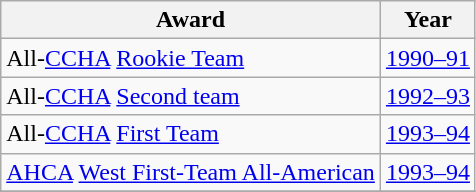<table class="wikitable">
<tr>
<th>Award</th>
<th>Year</th>
</tr>
<tr>
<td>All-<a href='#'>CCHA</a> <a href='#'>Rookie Team</a></td>
<td><a href='#'>1990–91</a></td>
</tr>
<tr>
<td>All-<a href='#'>CCHA</a> <a href='#'>Second team</a></td>
<td><a href='#'>1992–93</a></td>
</tr>
<tr>
<td>All-<a href='#'>CCHA</a> <a href='#'>First Team</a></td>
<td><a href='#'>1993–94</a></td>
</tr>
<tr>
<td><a href='#'>AHCA</a> <a href='#'>West First-Team All-American</a></td>
<td><a href='#'>1993–94</a></td>
</tr>
<tr>
</tr>
</table>
